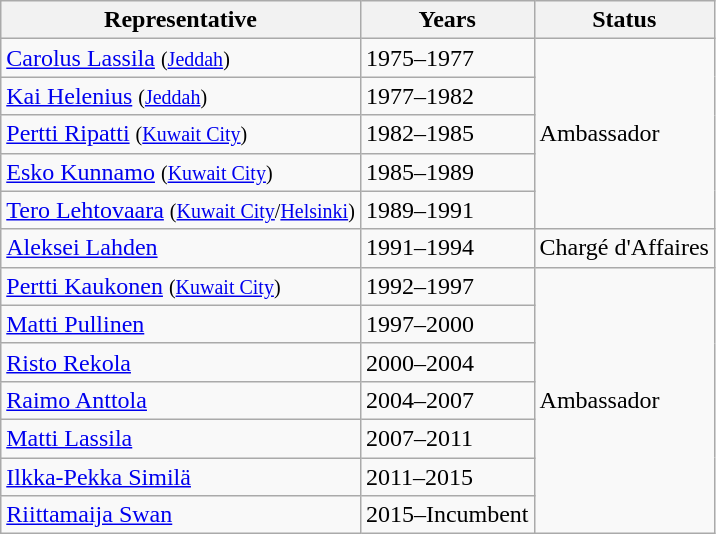<table class="wikitable sortable">
<tr>
<th>Representative</th>
<th>Years</th>
<th>Status</th>
</tr>
<tr>
<td><a href='#'>Carolus Lassila</a> <small>(<a href='#'>Jeddah</a>)</small></td>
<td>1975–1977</td>
<td rowspan="5">Ambassador</td>
</tr>
<tr>
<td><a href='#'>Kai Helenius</a> <small>(<a href='#'>Jeddah</a>)</small></td>
<td>1977–1982</td>
</tr>
<tr>
<td><a href='#'>Pertti Ripatti</a> <small>(<a href='#'>Kuwait City</a>)</small></td>
<td>1982–1985</td>
</tr>
<tr>
<td><a href='#'>Esko Kunnamo</a> <small>(<a href='#'>Kuwait City</a>)</small></td>
<td>1985–1989</td>
</tr>
<tr>
<td><a href='#'>Tero Lehtovaara</a> <small>(<a href='#'>Kuwait City</a>/<a href='#'>Helsinki</a>)</small></td>
<td>1989–1991</td>
</tr>
<tr>
<td><a href='#'>Aleksei Lahden</a></td>
<td>1991–1994</td>
<td>Chargé d'Affaires</td>
</tr>
<tr>
<td><a href='#'>Pertti Kaukonen</a> <small>(<a href='#'>Kuwait City</a>)</small></td>
<td>1992–1997</td>
<td rowspan="7">Ambassador</td>
</tr>
<tr>
<td><a href='#'>Matti Pullinen</a></td>
<td>1997–2000</td>
</tr>
<tr>
<td><a href='#'>Risto Rekola</a></td>
<td>2000–2004</td>
</tr>
<tr>
<td><a href='#'>Raimo Anttola</a></td>
<td>2004–2007</td>
</tr>
<tr>
<td><a href='#'>Matti Lassila</a></td>
<td>2007–2011</td>
</tr>
<tr>
<td><a href='#'>Ilkka-Pekka Similä</a></td>
<td>2011–2015</td>
</tr>
<tr>
<td><a href='#'>Riittamaija Swan</a></td>
<td>2015–Incumbent</td>
</tr>
</table>
